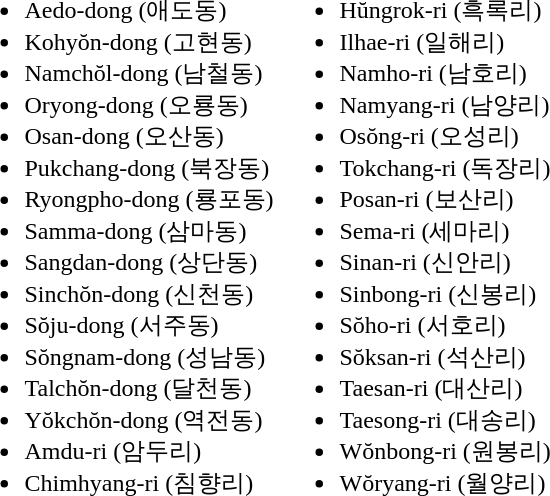<table>
<tr>
<td valign="top"><br><ul><li>Aedo-dong (애도동)</li><li>Kohyŏn-dong (고현동)</li><li>Namchŏl-dong (남철동)</li><li>Oryong-dong (오룡동)</li><li>Osan-dong (오산동)</li><li>Pukchang-dong (북장동)</li><li>Ryongpho-dong (룡포동)</li><li>Samma-dong (삼마동)</li><li>Sangdan-dong (상단동)</li><li>Sinchŏn-dong (신천동)</li><li>Sŏju-dong (서주동)</li><li>Sŏngnam-dong (성남동)</li><li>Talchŏn-dong (달천동)</li><li>Yŏkchŏn-dong (역전동)</li><li>Amdu-ri (암두리)</li><li>Chimhyang-ri (침향리)</li></ul></td>
<td valign="top"><br><ul><li>Hŭngrok-ri (흑록리)</li><li>Ilhae-ri (일해리)</li><li>Namho-ri (남호리)</li><li>Namyang-ri (남양리)</li><li>Osŏng-ri (오성리)</li><li>Tokchang-ri (독장리)</li><li>Posan-ri (보산리)</li><li>Sema-ri (세마리)</li><li>Sinan-ri (신안리)</li><li>Sinbong-ri (신봉리)</li><li>Sŏho-ri (서호리)</li><li>Sŏksan-ri (석산리)</li><li>Taesan-ri (대산리)</li><li>Taesong-ri (대송리)</li><li>Wŏnbong-ri (원봉리)</li><li>Wŏryang-ri (월양리)</li></ul></td>
</tr>
</table>
